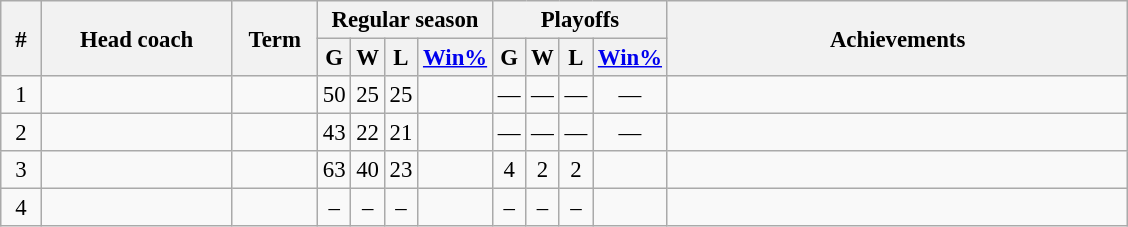<table class="wikitable sortable" style="font-size:95%; text-align:center">
<tr>
<th scope="col" style="width:20px" rowspan="2">#</th>
<th scope="col" style="width:120px" rowspan="2">Head coach</th>
<th scope="col" style="width:50px" rowspan="2">Term</th>
<th scope="col" style="width:80px" colspan="4">Regular season</th>
<th scope="col" style="width:80px" colspan="4">Playoffs</th>
<th scope="col" style="width:300px" rowspan="2">Achievements</th>
</tr>
<tr>
<th>G</th>
<th>W</th>
<th>L</th>
<th><a href='#'>Win%</a></th>
<th>G</th>
<th>W</th>
<th>L</th>
<th><a href='#'>Win%</a></th>
</tr>
<tr>
<td>1</td>
<td style="text-align:left"></td>
<td></td>
<td>50</td>
<td>25</td>
<td>25</td>
<td></td>
<td>—</td>
<td>—</td>
<td>—</td>
<td>—</td>
<td align=left></td>
</tr>
<tr>
<td>2</td>
<td style="text-align:left"></td>
<td></td>
<td>43</td>
<td>22</td>
<td>21</td>
<td></td>
<td>—</td>
<td>—</td>
<td>—</td>
<td>—</td>
<td align=left></td>
</tr>
<tr>
<td>3</td>
<td style="text-align:left"></td>
<td></td>
<td>63</td>
<td>40</td>
<td>23</td>
<td></td>
<td>4</td>
<td>2</td>
<td>2</td>
<td></td>
<td align=left></td>
</tr>
<tr>
<td>4</td>
<td style="text-align:left"></td>
<td></td>
<td>–</td>
<td>–</td>
<td>–</td>
<td></td>
<td>–</td>
<td>–</td>
<td>–</td>
<td></td>
<td align=left></td>
</tr>
</table>
